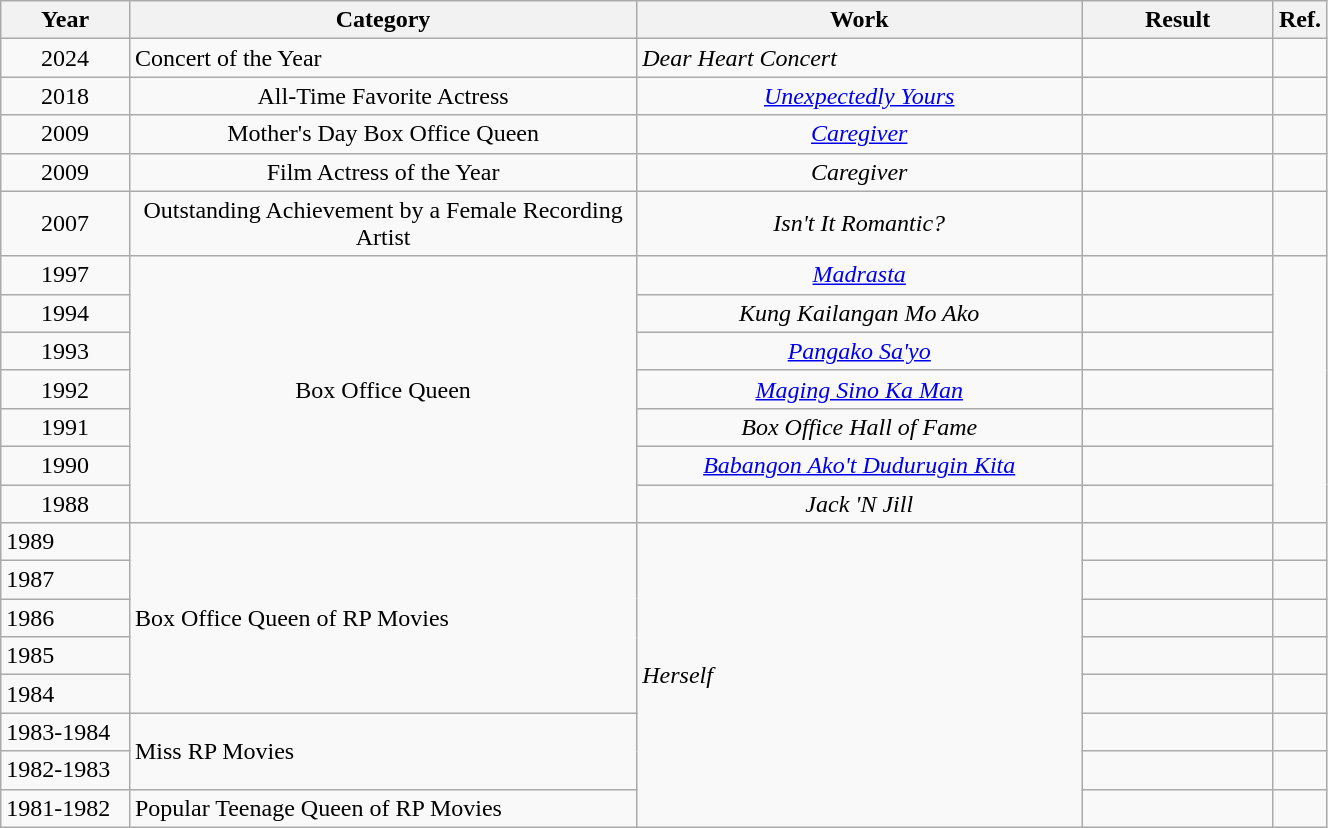<table style="width:70%;" class="wikitable sortable">
<tr>
<th style="width:10%;">Year</th>
<th style="width:40%;">Category</th>
<th style="width:35%;">Work</th>
<th style="width:15%;">Result</th>
<th>Ref.</th>
</tr>
<tr>
<td style="text-align:center;">2024</td>
<td>Concert of the Year</td>
<td><em>Dear Heart Concert</em></td>
<td></td>
<td></td>
</tr>
<tr>
<td style="text-align:center;">2018</td>
<td style="text-align:center;">All-Time Favorite Actress</td>
<td style="text-align:center;"><em><a href='#'>Unexpectedly Yours</a></em></td>
<td></td>
<td></td>
</tr>
<tr>
<td style="text-align:center;">2009</td>
<td style="text-align:center;">Mother's Day Box Office Queen</td>
<td style="text-align:center;"><em><a href='#'>Caregiver</a></em></td>
<td></td>
<td></td>
</tr>
<tr>
<td style="text-align:center;">2009</td>
<td style="text-align:center;">Film Actress of the Year</td>
<td style="text-align:center;"><em>Caregiver</em></td>
<td></td>
<td></td>
</tr>
<tr>
<td style="text-align:center;">2007</td>
<td style="text-align:center;">Outstanding Achievement by a Female Recording Artist</td>
<td style="text-align:center;"><em>Isn't It Romantic?</em></td>
<td></td>
<td></td>
</tr>
<tr>
<td style="text-align:center;">1997</td>
<td rowspan="7" style="text-align:center;">Box Office Queen</td>
<td style="text-align:center;"><em><a href='#'>Madrasta</a></em></td>
<td></td>
<td rowspan="7"></td>
</tr>
<tr>
<td style="text-align:center;">1994</td>
<td style="text-align:center;"><em>Kung Kailangan Mo Ako</em></td>
<td></td>
</tr>
<tr>
<td style="text-align:center;">1993</td>
<td style="text-align:center;"><em><a href='#'>Pangako Sa'yo</a></em></td>
<td></td>
</tr>
<tr>
<td style="text-align:center;">1992</td>
<td style="text-align:center;"><em><a href='#'>Maging Sino Ka Man</a></em></td>
<td></td>
</tr>
<tr>
<td style="text-align:center;">1991</td>
<td style="text-align:center;"><em>Box Office Hall of Fame</em></td>
<td></td>
</tr>
<tr>
<td style="text-align:center;">1990</td>
<td style="text-align:center;"><em><a href='#'>Babangon Ako't Dudurugin Kita</a></em></td>
<td></td>
</tr>
<tr>
<td style="text-align:center;">1988</td>
<td style="text-align:center;"><em>Jack 'N Jill</em></td>
<td></td>
</tr>
<tr>
<td>1989</td>
<td rowspan="5">Box Office Queen of RP Movies</td>
<td rowspan="8"><em>Herself</em></td>
<td></td>
<td></td>
</tr>
<tr>
<td>1987</td>
<td></td>
<td></td>
</tr>
<tr>
<td>1986</td>
<td></td>
<td></td>
</tr>
<tr>
<td>1985</td>
<td></td>
<td></td>
</tr>
<tr>
<td>1984</td>
<td></td>
<td></td>
</tr>
<tr>
<td>1983-1984</td>
<td rowspan="2">Miss RP Movies</td>
<td></td>
<td></td>
</tr>
<tr>
<td>1982-1983</td>
<td></td>
<td></td>
</tr>
<tr>
<td>1981-1982</td>
<td>Popular Teenage Queen of RP Movies</td>
<td></td>
<td></td>
</tr>
</table>
